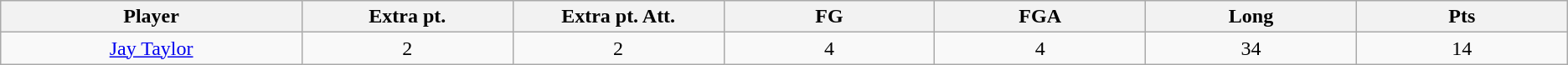<table class="wikitable sortable">
<tr>
<th bgcolor="#DDDDFF" width="10%">Player</th>
<th bgcolor="#DDDDFF" width="7%">Extra pt.</th>
<th bgcolor="#DDDDFF" width="7%">Extra pt. Att.</th>
<th bgcolor="#DDDDFF" width="7%">FG</th>
<th bgcolor="#DDDDFF" width="7%">FGA</th>
<th bgcolor="#DDDDFF" width="7%">Long</th>
<th bgcolor="#DDDDFF" width="7%">Pts</th>
</tr>
<tr align="center">
<td><a href='#'>Jay Taylor</a></td>
<td>2</td>
<td>2</td>
<td>4</td>
<td>4</td>
<td>34</td>
<td>14</td>
</tr>
</table>
